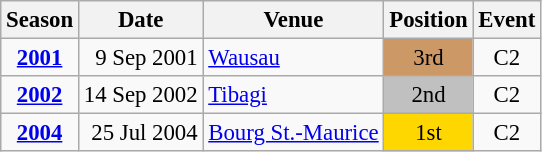<table class="wikitable" style="text-align:center; font-size:95%;">
<tr>
<th>Season</th>
<th>Date</th>
<th>Venue</th>
<th>Position</th>
<th>Event</th>
</tr>
<tr>
<td><strong><a href='#'>2001</a></strong></td>
<td align=right>9 Sep 2001</td>
<td align=left><a href='#'>Wausau</a></td>
<td bgcolor=cc9966>3rd</td>
<td>C2</td>
</tr>
<tr>
<td><strong><a href='#'>2002</a></strong></td>
<td align=right>14 Sep 2002</td>
<td align=left><a href='#'>Tibagi</a></td>
<td bgcolor=silver>2nd</td>
<td>C2</td>
</tr>
<tr>
<td><strong><a href='#'>2004</a></strong></td>
<td align=right>25 Jul 2004</td>
<td align=left><a href='#'>Bourg St.-Maurice</a></td>
<td bgcolor=gold>1st</td>
<td>C2</td>
</tr>
</table>
